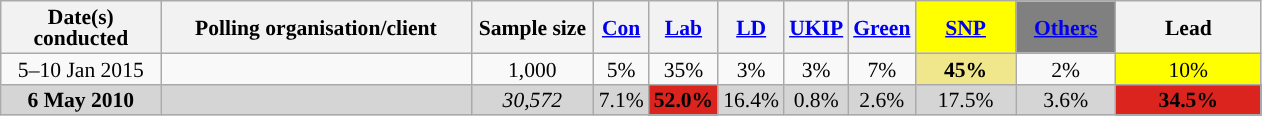<table class="wikitable sortable" style="text-align:center;font-size:90%;line-height:14px">
<tr>
<th ! style="width:100px;">Date(s)<br>conducted</th>
<th style="width:200px;">Polling organisation/client</th>
<th class="unsortable" style="width:75px;">Sample size</th>
<th class="unsortable" style="background:"><a href='#'><span>Con</span></a></th>
<th class="unsortable" style="background:"><a href='#'><span>Lab</span></a></th>
<th class="unsortable" style="background:"><a href='#'><span>LD</span></a></th>
<th class="unsortable" style="background:"><a href='#'><span>UKIP</span></a></th>
<th class="unsortable" style="background:"><a href='#'><span>Green</span></a></th>
<th class="unsortable" style="background:#ffff00; width:60px;"><a href='#'><span>SNP</span></a></th>
<th class="unsortable" style="background:gray; width:60px;"><a href='#'><span>Others</span></a></th>
<th class="unsortable" style="width:90px;">Lead</th>
</tr>
<tr>
<td>5–10 Jan 2015</td>
<td> </td>
<td>1,000</td>
<td>5%</td>
<td>35%</td>
<td>3%</td>
<td>3%</td>
<td>7%</td>
<td style="background:khaki"><strong>45%</strong></td>
<td>2%</td>
<td style="background:#ff0"><span>10% </span></td>
</tr>
<tr>
<td style="background:#D5D5D5"><strong>6 May 2010</strong></td>
<td style="background:#D5D5D5"></td>
<td style="background:#D5D5D5"><em>30,572</em></td>
<td style="background:#D5D5D5">7.1%</td>
<td style="background:#dc241f"><span><strong>52.0%</strong></span></td>
<td style="background:#D5D5D5">16.4%</td>
<td style="background:#D5D5D5">0.8%</td>
<td style="background:#D5D5D5">2.6%</td>
<td style="background:#D5D5D5">17.5%</td>
<td style="background:#D5D5D5">3.6%</td>
<td style="background:#dc241f"><span><strong>34.5% </strong></span></td>
</tr>
</table>
